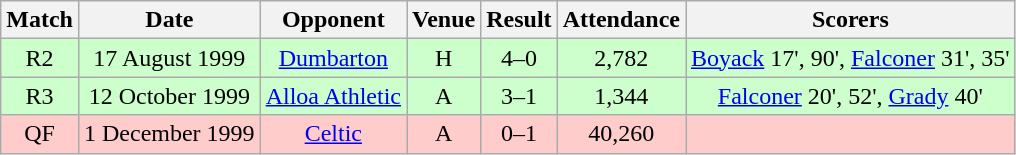<table class="wikitable" style="font-size:100%; text-align:center">
<tr>
<th>Match</th>
<th>Date</th>
<th>Opponent</th>
<th>Venue</th>
<th>Result</th>
<th>Attendance</th>
<th>Scorers</th>
</tr>
<tr style="background: #CCFFCC;">
<td>R2</td>
<td>17 August 1999</td>
<td><a href='#'>Dumbarton</a></td>
<td>H</td>
<td>4–0</td>
<td>2,782</td>
<td><a href='#'>Boyack</a> 17', 90', <a href='#'>Falconer</a> 31', 35'</td>
</tr>
<tr style="background: #CCFFCC;">
<td>R3</td>
<td>12 October 1999</td>
<td><a href='#'>Alloa Athletic</a></td>
<td>A</td>
<td>3–1</td>
<td>1,344</td>
<td><a href='#'>Falconer</a> 20', 52', <a href='#'>Grady</a> 40'</td>
</tr>
<tr style="background: #FFCCCC;">
<td>QF</td>
<td>1 December 1999</td>
<td><a href='#'>Celtic</a></td>
<td>A</td>
<td>0–1</td>
<td>40,260</td>
<td></td>
</tr>
</table>
